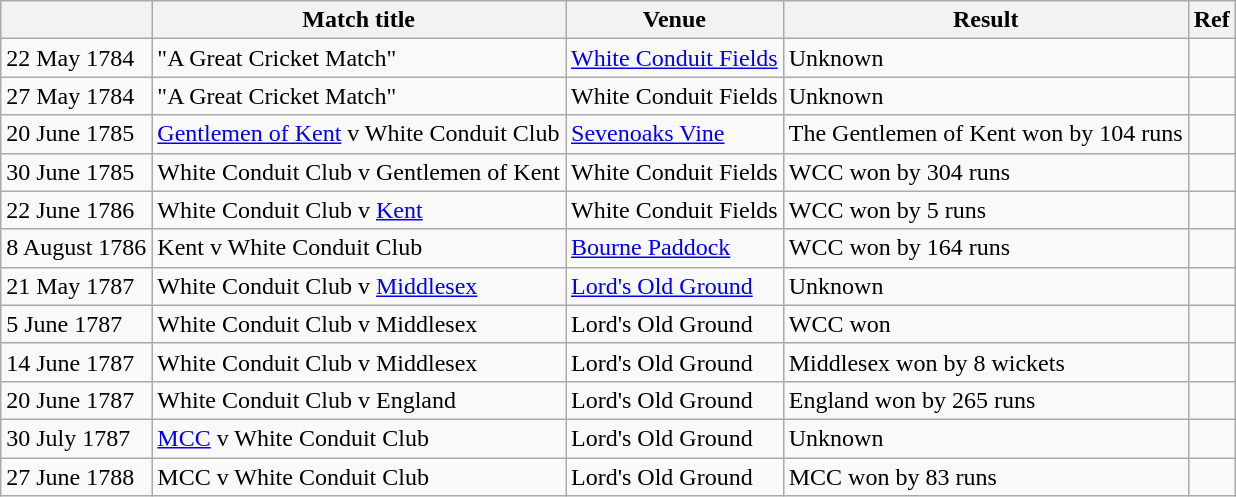<table class="wikitable plainrowheaders">
<tr>
<th></th>
<th>Match title</th>
<th>Venue</th>
<th>Result</th>
<th>Ref</th>
</tr>
<tr>
<td>22 May 1784</td>
<td>"A Great Cricket Match"</td>
<td><a href='#'>White Conduit Fields</a></td>
<td>Unknown</td>
<td></td>
</tr>
<tr>
<td>27 May 1784</td>
<td>"A Great Cricket Match"</td>
<td>White Conduit Fields</td>
<td>Unknown</td>
<td></td>
</tr>
<tr>
<td>20 June 1785</td>
<td><a href='#'>Gentlemen of Kent</a> v White Conduit Club</td>
<td><a href='#'>Sevenoaks Vine</a></td>
<td>The Gentlemen of Kent won by 104 runs</td>
<td></td>
</tr>
<tr>
<td>30 June 1785</td>
<td>White Conduit Club v Gentlemen of Kent</td>
<td>White Conduit Fields</td>
<td>WCC won by 304 runs</td>
<td></td>
</tr>
<tr>
<td>22 June 1786</td>
<td>White Conduit Club v <a href='#'>Kent</a></td>
<td>White Conduit Fields</td>
<td>WCC won by 5 runs</td>
<td></td>
</tr>
<tr>
<td>8 August 1786</td>
<td>Kent v White Conduit Club</td>
<td><a href='#'>Bourne Paddock</a></td>
<td>WCC won by 164 runs</td>
<td></td>
</tr>
<tr>
<td>21 May 1787</td>
<td>White Conduit Club v <a href='#'>Middlesex</a></td>
<td><a href='#'>Lord's Old Ground</a></td>
<td>Unknown</td>
<td></td>
</tr>
<tr>
<td>5 June 1787</td>
<td>White Conduit Club v Middlesex</td>
<td>Lord's Old Ground</td>
<td>WCC won</td>
<td></td>
</tr>
<tr>
<td>14 June 1787</td>
<td>White Conduit Club v Middlesex</td>
<td>Lord's Old Ground</td>
<td>Middlesex won by 8 wickets</td>
<td></td>
</tr>
<tr>
<td>20 June 1787</td>
<td>White Conduit Club v England</td>
<td>Lord's Old Ground</td>
<td>England won by 265 runs</td>
<td></td>
</tr>
<tr>
<td>30 July 1787</td>
<td><a href='#'>MCC</a> v White Conduit Club</td>
<td>Lord's Old Ground</td>
<td>Unknown</td>
<td></td>
</tr>
<tr>
<td>27 June 1788</td>
<td>MCC v White Conduit Club</td>
<td>Lord's Old Ground</td>
<td>MCC won by 83 runs</td>
<td></td>
</tr>
</table>
